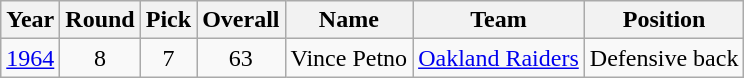<table class="wikitable sortable" style="text-align:center;">
<tr>
<th>Year</th>
<th>Round</th>
<th>Pick</th>
<th>Overall</th>
<th>Name</th>
<th>Team</th>
<th>Position</th>
</tr>
<tr>
<td><a href='#'>1964</a></td>
<td>8</td>
<td>7</td>
<td>63</td>
<td>Vince Petno</td>
<td><a href='#'>Oakland Raiders</a></td>
<td>Defensive back</td>
</tr>
</table>
